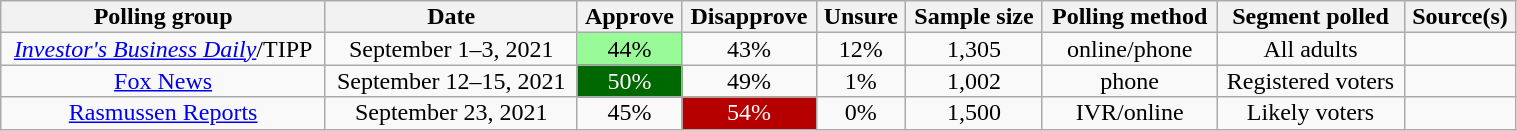<table class="wikitable sortable" style="text-align:center;line-height:14px;width: 80%;">
<tr>
<th class="unsortable">Polling group</th>
<th>Date</th>
<th>Approve</th>
<th>Disapprove</th>
<th>Unsure</th>
<th>Sample size</th>
<th>Polling method</th>
<th class="unsortable">Segment polled</th>
<th class="unsortable">Source(s)</th>
</tr>
<tr>
<td rowspan="1"><em><a href='#'>Investor's Business Daily</a></em>/TIPP</td>
<td>September 1–3, 2021</td>
<td style="background: PaleGreen; color: black">44%</td>
<td>43%</td>
<td>12%</td>
<td>1,305</td>
<td>online/phone</td>
<td rowspan="1">All adults</td>
<td></td>
</tr>
<tr>
<td><a href='#'>Fox News</a></td>
<td>September 12–15, 2021</td>
<td style="background: #006800; color: white">50%</td>
<td>49%</td>
<td>1%</td>
<td>1,002</td>
<td>phone</td>
<td rowspan="1">Registered voters</td>
<td></td>
</tr>
<tr>
<td rowspan="1"><a href='#'>Rasmussen Reports</a></td>
<td>September 23, 2021</td>
<td>45%</td>
<td style="background: #B60000; color: white">54%</td>
<td>0%</td>
<td>1,500</td>
<td>IVR/online</td>
<td rowspan="1">Likely voters</td>
<td></td>
</tr>
</table>
